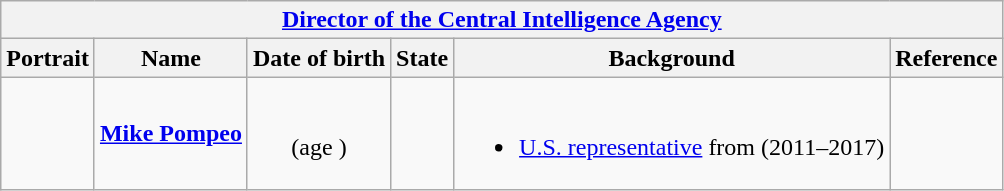<table class="wikitable collapsible" style="text-align:center;">
<tr>
<th colspan="6"><a href='#'>Director of the Central Intelligence Agency</a></th>
</tr>
<tr>
<th>Portrait</th>
<th>Name</th>
<th>Date of birth</th>
<th>State</th>
<th>Background</th>
<th>Reference</th>
</tr>
<tr>
<td></td>
<td><strong><a href='#'>Mike Pompeo</a></strong></td>
<td><br>(age )</td>
<td></td>
<td><br><ul><li><a href='#'>U.S. representative</a> from  (2011–2017)</li></ul></td>
<td></td>
</tr>
</table>
